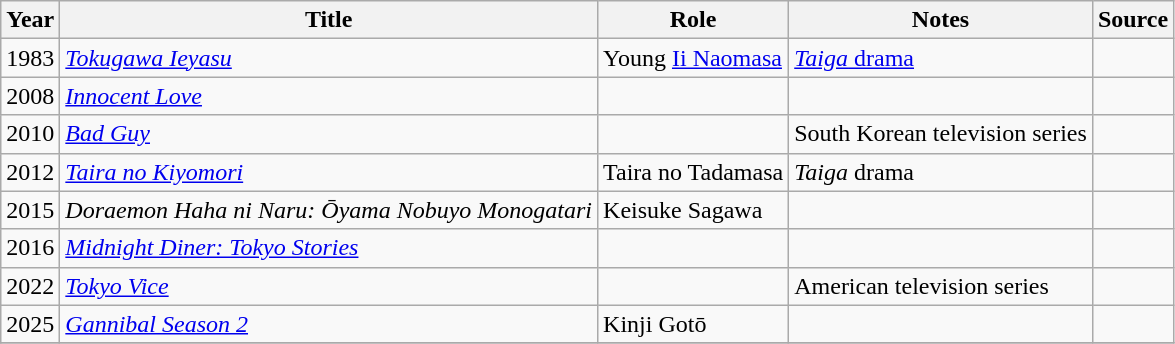<table class="wikitable sortable">
<tr>
<th>Year</th>
<th>Title</th>
<th>Role</th>
<th class="unsortable">Notes</th>
<th>Source</th>
</tr>
<tr>
<td>1983</td>
<td><em><a href='#'>Tokugawa Ieyasu</a></em></td>
<td>Young <a href='#'>Ii Naomasa</a></td>
<td><a href='#'><em>Taiga</em> drama</a></td>
<td></td>
</tr>
<tr>
<td>2008</td>
<td><em><a href='#'>Innocent Love</a></em></td>
<td></td>
<td></td>
<td></td>
</tr>
<tr>
<td>2010</td>
<td><em><a href='#'>Bad Guy</a></em></td>
<td></td>
<td>South Korean television series</td>
<td></td>
</tr>
<tr>
<td>2012</td>
<td><em><a href='#'>Taira no Kiyomori</a></em></td>
<td>Taira no Tadamasa</td>
<td><em>Taiga</em> drama</td>
<td></td>
</tr>
<tr>
<td>2015</td>
<td><em>Doraemon Haha ni Naru: Ōyama Nobuyo Monogatari</em></td>
<td>Keisuke Sagawa</td>
<td></td>
<td></td>
</tr>
<tr>
<td>2016</td>
<td><em><a href='#'>Midnight Diner: Tokyo Stories</a></em></td>
<td></td>
<td></td>
<td></td>
</tr>
<tr>
<td>2022</td>
<td><em><a href='#'>Tokyo Vice</a></em></td>
<td></td>
<td>American television series</td>
<td></td>
</tr>
<tr>
<td>2025</td>
<td><em><a href='#'>Gannibal Season 2</a></em></td>
<td>Kinji Gotō</td>
<td></td>
<td></td>
</tr>
<tr>
</tr>
</table>
